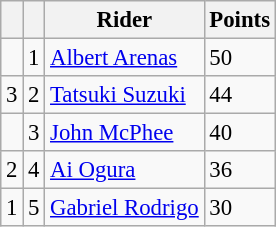<table class="wikitable" style="font-size: 95%;">
<tr>
<th></th>
<th></th>
<th>Rider</th>
<th>Points</th>
</tr>
<tr>
<td></td>
<td align=center>1</td>
<td> <a href='#'>Albert Arenas</a></td>
<td align=left>50</td>
</tr>
<tr>
<td> 3</td>
<td align=center>2</td>
<td> <a href='#'>Tatsuki Suzuki</a></td>
<td align=left>44</td>
</tr>
<tr>
<td></td>
<td align=center>3</td>
<td> <a href='#'>John McPhee</a></td>
<td align=left>40</td>
</tr>
<tr>
<td> 2</td>
<td align=center>4</td>
<td> <a href='#'>Ai Ogura</a></td>
<td align=left>36</td>
</tr>
<tr>
<td> 1</td>
<td align=center>5</td>
<td> <a href='#'>Gabriel Rodrigo</a></td>
<td align=left>30</td>
</tr>
</table>
